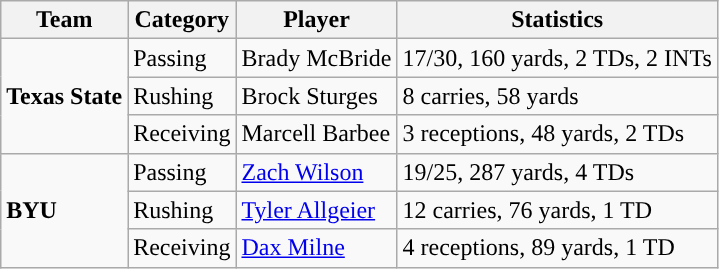<table class="wikitable" style="float: left;">
<tr>
<th>Team</th>
<th>Category</th>
<th>Player</th>
<th>Statistics</th>
</tr>
<tr>
<td rowspan=3><strong>Texas State</strong></td>
<td>Passing</td>
<td>Brady McBride</td>
<td>17/30, 160 yards, 2 TDs, 2 INTs</td>
</tr>
<tr>
<td>Rushing</td>
<td>Brock Sturges</td>
<td>8 carries, 58 yards</td>
</tr>
<tr>
<td>Receiving</td>
<td>Marcell Barbee</td>
<td>3 receptions, 48 yards, 2 TDs</td>
</tr>
<tr>
<td rowspan=3><strong>BYU</strong></td>
<td>Passing</td>
<td><a href='#'>Zach Wilson</a></td>
<td>19/25, 287 yards, 4 TDs</td>
</tr>
<tr>
<td>Rushing</td>
<td><a href='#'>Tyler Allgeier</a></td>
<td>12 carries, 76 yards, 1 TD</td>
</tr>
<tr>
<td>Receiving</td>
<td><a href='#'>Dax Milne</a></td>
<td>4 receptions, 89 yards, 1 TD</td>
</tr>
</table>
